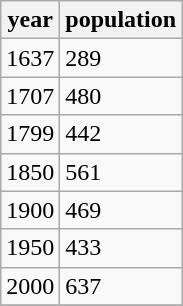<table class="wikitable">
<tr>
<th>year</th>
<th>population</th>
</tr>
<tr>
<td>1637</td>
<td>289</td>
</tr>
<tr>
<td>1707</td>
<td>480</td>
</tr>
<tr>
<td>1799</td>
<td>442</td>
</tr>
<tr>
<td>1850</td>
<td>561</td>
</tr>
<tr>
<td>1900</td>
<td>469</td>
</tr>
<tr>
<td>1950</td>
<td>433</td>
</tr>
<tr>
<td>2000</td>
<td>637</td>
</tr>
<tr>
</tr>
</table>
